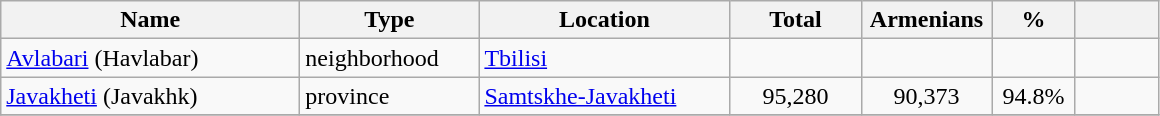<table class="wikitable sortable">
<tr>
<th style="width:12em">Name</th>
<th style="width:7em">Type</th>
<th style="width:10em">Location</th>
<th style="width:5em">Total</th>
<th style="width:5em">Armenians</th>
<th style="width:3em">%</th>
<th class="unsortable" style="width:3em"></th>
</tr>
<tr>
<td><a href='#'>Avlabari</a> (Havlabar)</td>
<td>neighborhood</td>
<td> <a href='#'>Tbilisi</a></td>
<td align="center"></td>
<td align="center"></td>
<td align="center"></td>
<td align="center"></td>
</tr>
<tr>
<td><a href='#'>Javakheti</a> (Javakhk)</td>
<td>province</td>
<td><a href='#'>Samtskhe-Javakheti</a></td>
<td align="center">95,280</td>
<td align="center">90,373</td>
<td align="center">94.8%</td>
<td align="center"></td>
</tr>
<tr>
</tr>
</table>
